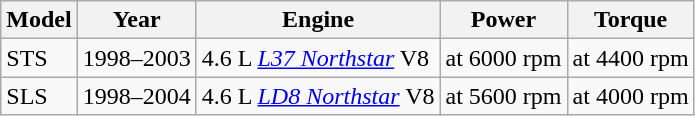<table class=wikitable>
<tr>
<th>Model</th>
<th>Year</th>
<th>Engine</th>
<th>Power</th>
<th>Torque</th>
</tr>
<tr>
<td>STS</td>
<td>1998–2003</td>
<td>4.6 L <em><a href='#'>L37 Northstar</a></em> V8</td>
<td> at 6000 rpm</td>
<td> at 4400 rpm</td>
</tr>
<tr>
<td>SLS</td>
<td>1998–2004</td>
<td>4.6 L <em><a href='#'>LD8 Northstar</a></em> V8</td>
<td> at 5600 rpm</td>
<td> at 4000 rpm</td>
</tr>
</table>
